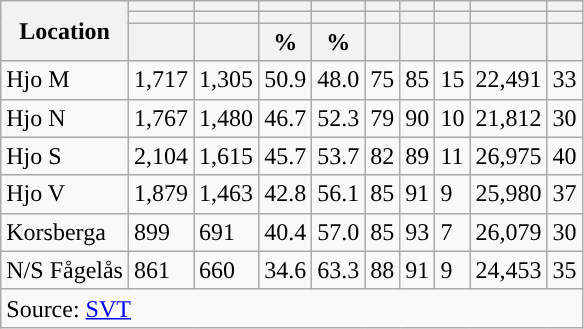<table role="presentation" class="wikitable sortable mw-collapsible">
<tr>
<th rowspan="3">Location</th>
<th></th>
<th></th>
<th></th>
<th></th>
<th></th>
<th></th>
<th></th>
<th></th>
<th></th>
</tr>
<tr>
<th></th>
<th></th>
<th style="background:"></th>
<th style="background:"></th>
<th></th>
<th></th>
<th></th>
<th></th>
<th></th>
</tr>
<tr>
<th data-sort-type="number"></th>
<th data-sort-type="number"></th>
<th data-sort-type="number">%</th>
<th data-sort-type="number">%</th>
<th data-sort-type="number"></th>
<th data-sort-type="number"></th>
<th data-sort-type="number"></th>
<th data-sort-type="number"></th>
<th data-sort-type="number"></th>
</tr>
<tr>
<td align="left">Hjo M</td>
<td>1,717</td>
<td>1,305</td>
<td>50.9</td>
<td>48.0</td>
<td>75</td>
<td>85</td>
<td>15</td>
<td>22,491</td>
<td>33</td>
</tr>
<tr>
<td align="left">Hjo N</td>
<td>1,767</td>
<td>1,480</td>
<td>46.7</td>
<td>52.3</td>
<td>79</td>
<td>90</td>
<td>10</td>
<td>21,812</td>
<td>30</td>
</tr>
<tr>
<td align="left">Hjo S</td>
<td>2,104</td>
<td>1,615</td>
<td>45.7</td>
<td>53.7</td>
<td>82</td>
<td>89</td>
<td>11</td>
<td>26,975</td>
<td>40</td>
</tr>
<tr>
<td align="left">Hjo V</td>
<td>1,879</td>
<td>1,463</td>
<td>42.8</td>
<td>56.1</td>
<td>85</td>
<td>91</td>
<td>9</td>
<td>25,980</td>
<td>37</td>
</tr>
<tr>
<td align="left">Korsberga</td>
<td>899</td>
<td>691</td>
<td>40.4</td>
<td>57.0</td>
<td>85</td>
<td>93</td>
<td>7</td>
<td>26,079</td>
<td>30</td>
</tr>
<tr>
<td align="left">N/S Fågelås</td>
<td>861</td>
<td>660</td>
<td>34.6</td>
<td>63.3</td>
<td>88</td>
<td>91</td>
<td>9</td>
<td>24,453</td>
<td>35</td>
</tr>
<tr>
<td colspan="10" align="left">Source: <a href='#'>SVT</a></td>
</tr>
</table>
